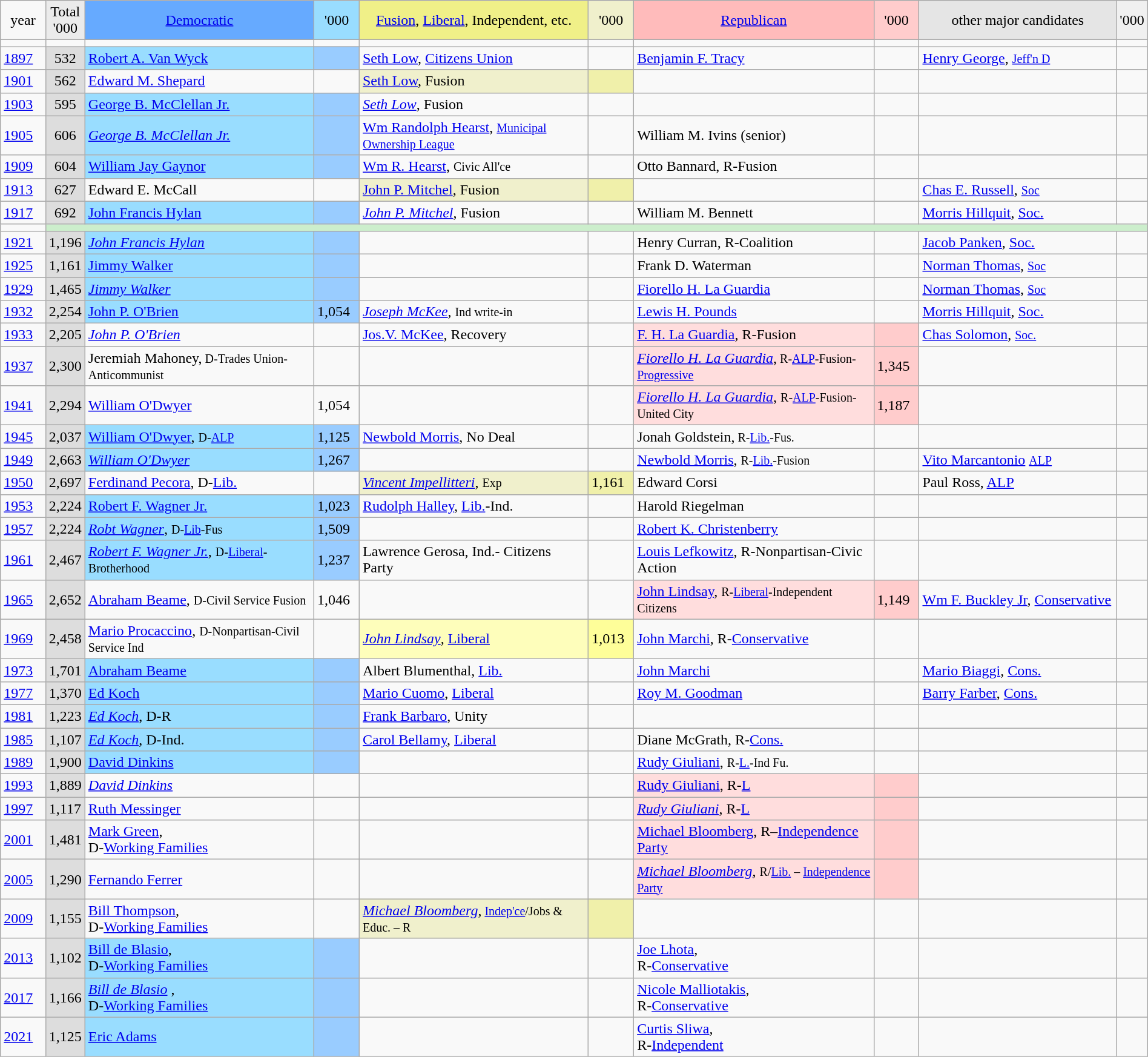<table class="wikitable" style="width:100%;">
<tr>
<td style="text-align:center; width:4%; background:#f8f8f8;">year</td>
<td style="text-align:center; background:#ebebeb;">Total<br>'000</td>
<td style="text-align:center; width:21%; background:#6af;"><a href='#'>Democratic</a></td>
<td style="text-align:center; width:4%; background:#9df;">'000</td>
<td style="text-align:center; width:21%; background:#f0f088;"><a href='#'>Fusion</a>, <a href='#'>Liberal</a>, Independent, etc.</td>
<td style="text-align:center; width:4%; background:#f0f0cc;">'000</td>
<td style="text-align:center; width:22%; background:#fbb;"><a href='#'>Republican</a></td>
<td style="text-align:center; width:4%; background:#fcc;">'000</td>
<td style="text-align:center; width:18%; background:#e5e5e5;">other major candidates</td>
<td style="text-align:center; width:2%; background:#f0f0f0;">'000</td>
</tr>
<tr>
<td></td>
<td></td>
<td></td>
<td></td>
<td></td>
<td></td>
<td></td>
<td></td>
<td></td>
</tr>
<tr>
<td><a href='#'>1897</a></td>
<td style="text-align:center; background:#ddd;">532</td>
<td style="background:#9df;"><a href='#'>Robert A. Van Wyck</a></td>
<td style="background:#9cf;"></td>
<td><a href='#'>Seth Low</a>, <a href='#'>Citizens Union</a></td>
<td></td>
<td><a href='#'>Benjamin F. Tracy</a></td>
<td></td>
<td><a href='#'>Henry George</a>, <small><a href='#'>Jeff'n D</a></small></td>
<td></td>
</tr>
<tr>
<td><a href='#'>1901</a></td>
<td style="text-align:center; background:#ddd;">562</td>
<td><a href='#'>Edward M. Shepard</a></td>
<td></td>
<td style="background:#f0f0cc;"><a href='#'>Seth Low</a>, Fusion</td>
<td style="background:#f0f0aa;"></td>
<td></td>
<td></td>
<td></td>
<td></td>
</tr>
<tr>
<td><a href='#'>1903</a></td>
<td style="text-align:center; background:#ddd;">595</td>
<td style="background:#9df;"><a href='#'>George B. McClellan Jr.</a></td>
<td style="background:#9cf;"></td>
<td><em><a href='#'>Seth Low</a></em>, Fusion</td>
<td></td>
<td></td>
<td></td>
<td></td>
<td></td>
</tr>
<tr>
<td><a href='#'>1905</a></td>
<td style="text-align:center; background:#ddd;">606</td>
<td style="background:#9df;"><em><a href='#'>George B. McClellan Jr.</a></em></td>
<td style="background:#9cf;"></td>
<td><a href='#'>Wm Randolph Hearst</a>, <small><a href='#'>Municipal Ownership League</a></small></td>
<td></td>
<td>William M. Ivins (senior)</td>
<td></td>
<td></td>
<td></td>
</tr>
<tr>
<td><a href='#'>1909</a></td>
<td style="text-align:center; background:#ddd;">604</td>
<td style="background:#9df;"><a href='#'>William Jay Gaynor</a></td>
<td style="background:#9cf;"></td>
<td><a href='#'>Wm R. Hearst</a>, <small>Civic All'ce</small></td>
<td></td>
<td>Otto Bannard, R-Fusion</td>
<td></td>
<td></td>
<td></td>
</tr>
<tr>
<td><a href='#'>1913</a></td>
<td style="text-align:center; background:#ddd;">627</td>
<td>Edward E. McCall</td>
<td></td>
<td style="background:#f0f0cc;"><a href='#'>John P. Mitchel</a>, Fusion</td>
<td style="background:#f0f0aa;"></td>
<td></td>
<td></td>
<td><a href='#'>Chas E. Russell</a>, <small><a href='#'>Soc</a></small></td>
<td></td>
</tr>
<tr>
<td><a href='#'>1917</a></td>
<td style="text-align:center; background:#ddd;">692</td>
<td style="background:#9df;"><a href='#'>John Francis Hylan</a></td>
<td style="background:#9cf;"></td>
<td><em><a href='#'>John P. Mitchel</a></em>, Fusion</td>
<td></td>
<td>William M. Bennett</td>
<td></td>
<td><a href='#'>Morris Hillquit</a>, <a href='#'>Soc.</a></td>
<td></td>
</tr>
<tr>
<td></td>
<td colspan="9" style="background:#cec;"></td>
</tr>
<tr>
<td><a href='#'>1921</a></td>
<td style="background:#ddd;">1,196</td>
<td style="background:#9df;"><em><a href='#'>John Francis Hylan</a></em></td>
<td style="background:#9cf;"></td>
<td></td>
<td></td>
<td>Henry Curran, R-Coalition</td>
<td></td>
<td><a href='#'>Jacob Panken</a>, <a href='#'>Soc.</a></td>
<td></td>
</tr>
<tr>
<td><a href='#'>1925</a></td>
<td style="background:#ddd;">1,161</td>
<td style="background:#9df;"><a href='#'>Jimmy Walker</a></td>
<td style="background:#9cf;"></td>
<td></td>
<td></td>
<td>Frank D. Waterman</td>
<td></td>
<td><a href='#'>Norman Thomas</a>, <small><a href='#'>Soc</a></small></td>
<td></td>
</tr>
<tr>
<td><a href='#'>1929</a></td>
<td style="background:#ddd;">1,465</td>
<td style="background:#9df;"><em><a href='#'>Jimmy Walker</a></em></td>
<td style="background:#9cf;"></td>
<td></td>
<td></td>
<td><a href='#'>Fiorello H. La Guardia</a></td>
<td></td>
<td><a href='#'>Norman Thomas</a>, <small><a href='#'>Soc</a></small></td>
<td></td>
</tr>
<tr>
<td><a href='#'>1932</a></td>
<td style="background:#ddd;">2,254</td>
<td style="background:#9df;"><a href='#'>John P. O'Brien</a></td>
<td style="background:#9cf;">1,054</td>
<td><em><a href='#'>Joseph McKee</a></em>, <small>Ind write-in</small></td>
<td></td>
<td><a href='#'>Lewis H. Pounds</a></td>
<td></td>
<td><a href='#'>Morris Hillquit</a>, <a href='#'>Soc.</a></td>
<td></td>
</tr>
<tr>
<td><a href='#'>1933</a></td>
<td style="background:#ddd;">2,205</td>
<td><em><a href='#'>John P. O'Brien</a></em></td>
<td></td>
<td><a href='#'>Jos.V. McKee</a>, Recovery</td>
<td></td>
<td style="background:#fdd;"><a href='#'>F. H. La Guardia</a>, R-Fusion</td>
<td style="background:#fcc;"></td>
<td><a href='#'>Chas Solomon</a>, <small><a href='#'>Soc.</a></small></td>
<td></td>
</tr>
<tr>
<td><a href='#'>1937</a></td>
<td style="background:#ddd;">2,300</td>
<td>Jeremiah Mahoney,<small> D-Trades Union-Anticommunist</small></td>
<td></td>
<td></td>
<td></td>
<td style="background:#fdd;"><em><a href='#'>Fiorello H. La Guardia</a></em>,<small> R-<a href='#'>ALP</a>-Fusion-<a href='#'>Progressive</a></small></td>
<td style="background:#fcc;">1,345</td>
<td></td>
<td></td>
</tr>
<tr>
<td><a href='#'>1941</a></td>
<td style="background:#ddd;">2,294</td>
<td><a href='#'>William O'Dwyer</a></td>
<td>1,054</td>
<td></td>
<td></td>
<td style="background:#fdd;"><em><a href='#'>Fiorello H. La Guardia</a></em>, <small>R-<a href='#'>ALP</a>-Fusion-United City</small></td>
<td style="background:#fcc;">1,187</td>
<td></td>
<td></td>
</tr>
<tr>
<td><a href='#'>1945</a></td>
<td style="background:#ddd;">2,037</td>
<td style="background:#9df;"><a href='#'>William O'Dwyer</a>, <small>D-<a href='#'>ALP</a></small></td>
<td style="background:#9cf;">1,125</td>
<td><a href='#'>Newbold Morris</a>, No Deal</td>
<td></td>
<td>Jonah Goldstein,<small> R-<a href='#'>Lib.</a>-Fus.</small></td>
<td></td>
<td></td>
<td></td>
</tr>
<tr>
<td><a href='#'>1949</a></td>
<td style="background:#ddd;">2,663</td>
<td style="background:#9df;"><em><a href='#'>William O'Dwyer</a></em></td>
<td style="background:#9cf;">1,267</td>
<td></td>
<td></td>
<td><a href='#'>Newbold Morris</a>, <small>R-<a href='#'>Lib.</a>-Fusion</small></td>
<td></td>
<td><a href='#'>Vito Marcantonio</a> <small><a href='#'>ALP</a></small></td>
<td></td>
</tr>
<tr>
<td><a href='#'>1950</a></td>
<td style="background:#ddd;">2,697</td>
<td><a href='#'>Ferdinand Pecora</a>, D-<a href='#'>Lib.</a></td>
<td></td>
<td style="background:#f0f0cc;"><em><a href='#'>Vincent Impellitteri</a></em>, <small>Exp</small></td>
<td style="background:#f0f0aa;">1,161</td>
<td>Edward Corsi</td>
<td></td>
<td>Paul Ross, <a href='#'>ALP</a></td>
<td></td>
</tr>
<tr>
<td><a href='#'>1953</a></td>
<td style="background:#ddd;">2,224</td>
<td style="background:#9df;"><a href='#'>Robert F. Wagner Jr.</a></td>
<td style="background:#9cf;">1,023</td>
<td><a href='#'>Rudolph Halley</a>, <a href='#'>Lib.</a>-Ind.</td>
<td></td>
<td>Harold Riegelman</td>
<td></td>
<td></td>
<td></td>
</tr>
<tr>
<td><a href='#'>1957</a></td>
<td style="background:#ddd;">2,224</td>
<td style="background:#9df;"><em><a href='#'>Robt Wagner</a></em>, <small>D-<a href='#'>Lib</a>-Fus</small></td>
<td style="background:#9cf;">1,509</td>
<td></td>
<td></td>
<td><a href='#'>Robert K. Christenberry</a></td>
<td></td>
<td></td>
<td></td>
</tr>
<tr>
<td><a href='#'>1961</a></td>
<td style="background:#ddd;">2,467</td>
<td style="background:#9df;"><em><a href='#'>Robert F. Wagner Jr.</a></em>, <small>D-<a href='#'>Liberal</a>-Brotherhood</small></td>
<td style="background:#9cf;">1,237</td>
<td>Lawrence Gerosa, Ind.- Citizens Party</td>
<td></td>
<td><a href='#'>Louis Lefkowitz</a>, R-Nonpartisan-Civic Action</td>
<td></td>
<td></td>
<td></td>
</tr>
<tr>
<td><a href='#'>1965</a></td>
<td style="background:#ddd;">2,652</td>
<td><a href='#'>Abraham Beame</a>, <small>D-Civil Service Fusion</small></td>
<td>1,046</td>
<td></td>
<td></td>
<td style="background:#fdd;"><a href='#'>John Lindsay</a>, <small>R-<a href='#'>Liberal</a>-Independent Citizens</small></td>
<td style="background:#fcc;">1,149</td>
<td><a href='#'>Wm F. Buckley Jr</a>, <a href='#'>Conservative</a></td>
<td></td>
</tr>
<tr>
<td><a href='#'>1969</a></td>
<td style="background:#ddd;">2,458</td>
<td><a href='#'>Mario Procaccino</a>, <small>D-Nonpartisan-Civil Service Ind</small></td>
<td></td>
<td style="background:#fefebb;"><em><a href='#'>John Lindsay</a></em>, <a href='#'>Liberal</a></td>
<td style="background:#fefe99;">1,013</td>
<td><a href='#'>John Marchi</a>, R-<a href='#'>Conservative</a></td>
<td></td>
<td></td>
<td></td>
</tr>
<tr>
<td><a href='#'>1973</a></td>
<td style="background:#ddd;">1,701</td>
<td style="background:#9df;"><a href='#'>Abraham Beame</a></td>
<td style="background:#9cf;"></td>
<td>Albert Blumenthal, <a href='#'>Lib.</a></td>
<td></td>
<td><a href='#'>John Marchi</a></td>
<td></td>
<td><a href='#'>Mario Biaggi</a>, <a href='#'>Cons.</a></td>
<td></td>
</tr>
<tr>
<td><a href='#'>1977</a></td>
<td style="background:#ddd;">1,370</td>
<td style="background:#9df;"><a href='#'>Ed Koch</a></td>
<td style="background:#9cf;"></td>
<td><a href='#'>Mario Cuomo</a>, <a href='#'>Liberal</a></td>
<td></td>
<td><a href='#'>Roy M. Goodman</a></td>
<td></td>
<td><a href='#'>Barry Farber</a>, <a href='#'>Cons.</a></td>
<td></td>
</tr>
<tr>
<td><a href='#'>1981</a></td>
<td style="background:#ddd;">1,223</td>
<td style="background:#9df;"><em><a href='#'>Ed Koch</a></em>, D-R</td>
<td style="background:#9cf;"></td>
<td><a href='#'>Frank Barbaro</a>, Unity</td>
<td></td>
<td></td>
<td></td>
<td></td>
<td></td>
</tr>
<tr>
<td><a href='#'>1985</a></td>
<td style="background:#ddd;">1,107</td>
<td style="background:#9df;"><em><a href='#'>Ed Koch</a></em>, D-Ind.</td>
<td style="background:#9cf;"></td>
<td><a href='#'>Carol Bellamy</a>, <a href='#'>Liberal</a></td>
<td></td>
<td>Diane McGrath, R-<a href='#'>Cons.</a></td>
<td></td>
<td></td>
<td></td>
</tr>
<tr>
<td><a href='#'>1989</a></td>
<td style="background:#ddd;">1,900</td>
<td style="background:#9df;"><a href='#'>David Dinkins</a></td>
<td style="background:#9cf;"></td>
<td></td>
<td></td>
<td><a href='#'>Rudy Giuliani</a>, <small>R-<a href='#'>L.</a>-Ind Fu.</small></td>
<td></td>
<td></td>
<td></td>
</tr>
<tr>
<td><a href='#'>1993</a></td>
<td style="background:#ddd;">1,889</td>
<td><em><a href='#'>David Dinkins</a></em></td>
<td></td>
<td></td>
<td></td>
<td style="background:#fdd;"><a href='#'>Rudy Giuliani</a>, R-<a href='#'>L</a></td>
<td style="background:#fcc;"></td>
<td></td>
<td></td>
</tr>
<tr>
<td><a href='#'>1997</a></td>
<td style="background:#ddd;">1,117</td>
<td><a href='#'>Ruth Messinger</a></td>
<td></td>
<td></td>
<td></td>
<td style="background:#fdd;"><em><a href='#'>Rudy Giuliani</a></em>, R-<a href='#'>L</a></td>
<td style="background:#fcc;"></td>
<td></td>
<td></td>
</tr>
<tr>
<td><a href='#'>2001</a></td>
<td style="background:#ddd;">1,481</td>
<td><a href='#'>Mark Green</a>,<br> D-<a href='#'>Working Families</a></td>
<td></td>
<td></td>
<td></td>
<td style="background:#fdd;"><a href='#'>Michael Bloomberg</a>, R–<a href='#'>Independence Party</a></td>
<td style="background:#fcc;"></td>
<td></td>
<td></td>
</tr>
<tr>
<td><a href='#'>2005</a></td>
<td style="background:#ddd;">1,290</td>
<td><a href='#'>Fernando Ferrer</a></td>
<td></td>
<td></td>
<td></td>
<td style="background:#fdd;"><em><a href='#'>Michael Bloomberg</a></em>, <small>R/<a href='#'>Lib.</a> – <a href='#'>Independence Party</a></small></td>
<td style="background:#fcc;"></td>
<td></td>
<td></td>
</tr>
<tr>
<td><a href='#'>2009</a></td>
<td style="background:#ddd;">1,155</td>
<td><a href='#'>Bill Thompson</a>,<br>D-<a href='#'>Working Families</a></td>
<td></td>
<td style="background:#f0f0cc;"><em><a href='#'>Michael Bloomberg</a></em>,<small> <a href='#'>Indep'ce</a>/Jobs & Educ. – R</small></td>
<td style="background:#f0f0aa;"></td>
<td></td>
<td></td>
<td></td>
<td></td>
</tr>
<tr>
<td><a href='#'>2013</a></td>
<td style="background:#ddd;">1,102</td>
<td style="background:#9df;"><a href='#'>Bill de Blasio</a>,<br> D-<a href='#'>Working Families</a></td>
<td style="background:#9cf;"></td>
<td></td>
<td></td>
<td><a href='#'>Joe Lhota</a>,<br> R-<a href='#'>Conservative</a></td>
<td></td>
<td></td>
<td></td>
</tr>
<tr>
<td><a href='#'>2017</a></td>
<td style="background:#ddd;">1,166</td>
<td style="background:#9df;"><em><a href='#'>Bill de Blasio</a></em> ,<br> D-<a href='#'>Working Families</a></td>
<td style="background:#9cf;"></td>
<td></td>
<td></td>
<td><a href='#'>Nicole Malliotakis</a>,<br> R-<a href='#'>Conservative</a></td>
<td></td>
<td></td>
<td></td>
</tr>
<tr>
<td><a href='#'>2021</a></td>
<td style="background:#ddd;">1,125</td>
<td style="background:#9df;"><a href='#'>Eric Adams</a></td>
<td style="background:#9cf;"></td>
<td></td>
<td></td>
<td><a href='#'>Curtis Sliwa</a>,<br> R-<a href='#'>Independent</a></td>
<td></td>
<td></td>
<td></td>
</tr>
</table>
